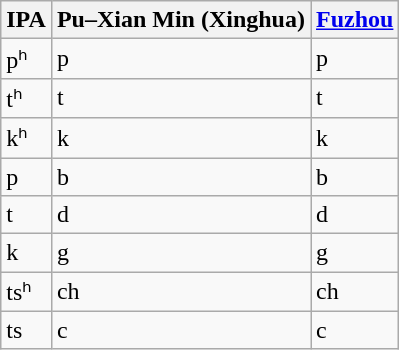<table class="wikitable">
<tr>
<th>IPA</th>
<th>Pu–Xian Min (Xinghua)</th>
<th><a href='#'>Fuzhou</a></th>
</tr>
<tr>
<td>pʰ</td>
<td>p</td>
<td>p</td>
</tr>
<tr>
<td>tʰ</td>
<td>t</td>
<td>t</td>
</tr>
<tr>
<td>kʰ</td>
<td>k</td>
<td>k</td>
</tr>
<tr>
<td>p</td>
<td>b</td>
<td>b</td>
</tr>
<tr>
<td>t</td>
<td>d</td>
<td>d</td>
</tr>
<tr>
<td>k</td>
<td>g</td>
<td>g</td>
</tr>
<tr>
<td>tsʰ</td>
<td>ch</td>
<td>ch</td>
</tr>
<tr>
<td>ts</td>
<td>c</td>
<td>c</td>
</tr>
</table>
